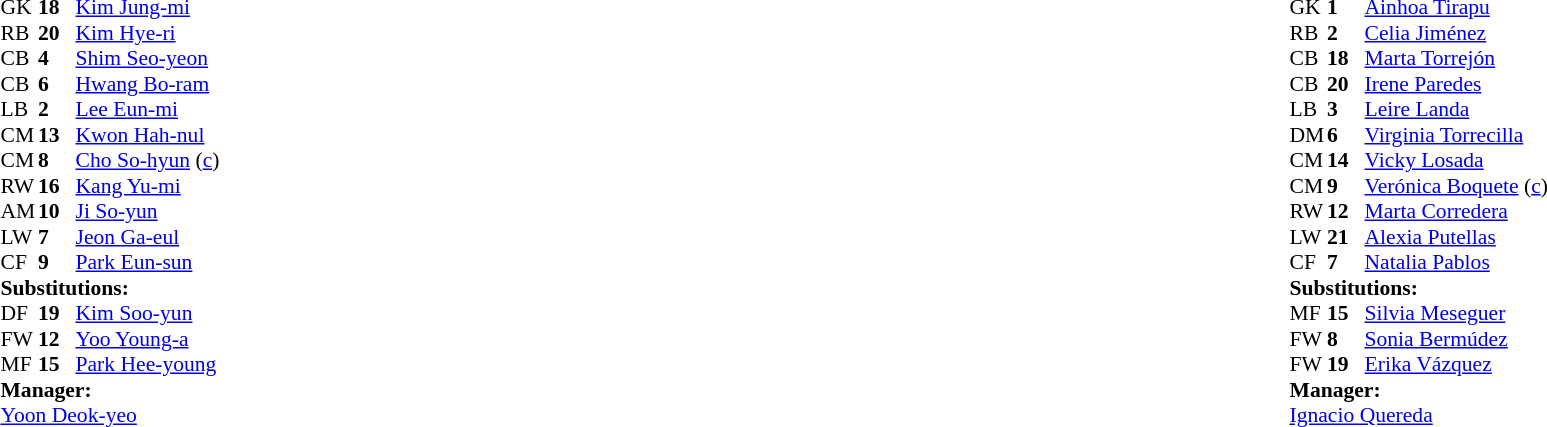<table width="100%">
<tr>
<td valign="top" width="50%"><br><table style="font-size: 90%" cellspacing="0" cellpadding="0">
<tr>
<th width="25"></th>
<th width="25"></th>
</tr>
<tr>
<td>GK</td>
<td><strong>18</strong></td>
<td><a href='#'>Kim Jung-mi</a></td>
</tr>
<tr>
<td>RB</td>
<td><strong>20</strong></td>
<td><a href='#'>Kim Hye-ri</a></td>
<td></td>
<td></td>
</tr>
<tr>
<td>CB</td>
<td><strong>4</strong></td>
<td><a href='#'>Shim Seo-yeon</a></td>
</tr>
<tr>
<td>CB</td>
<td><strong>6</strong></td>
<td><a href='#'>Hwang Bo-ram</a></td>
<td></td>
</tr>
<tr>
<td>LB</td>
<td><strong>2</strong></td>
<td><a href='#'>Lee Eun-mi</a></td>
</tr>
<tr>
<td>CM</td>
<td><strong>13</strong></td>
<td><a href='#'>Kwon Hah-nul</a></td>
</tr>
<tr>
<td>CM</td>
<td><strong>8</strong></td>
<td><a href='#'>Cho So-hyun</a> (<a href='#'>c</a>)</td>
</tr>
<tr>
<td>RW</td>
<td><strong>16</strong></td>
<td><a href='#'>Kang Yu-mi</a></td>
<td></td>
<td></td>
</tr>
<tr>
<td>AM</td>
<td><strong>10</strong></td>
<td><a href='#'>Ji So-yun</a></td>
</tr>
<tr>
<td>LW</td>
<td><strong>7</strong></td>
<td><a href='#'>Jeon Ga-eul</a></td>
</tr>
<tr>
<td>CF</td>
<td><strong>9</strong></td>
<td><a href='#'>Park Eun-sun</a></td>
<td></td>
<td></td>
</tr>
<tr>
<td colspan=3><strong>Substitutions:</strong></td>
</tr>
<tr>
<td>DF</td>
<td><strong>19</strong></td>
<td><a href='#'>Kim Soo-yun</a></td>
<td></td>
<td></td>
</tr>
<tr>
<td>FW</td>
<td><strong>12</strong></td>
<td><a href='#'>Yoo Young-a</a></td>
<td></td>
<td></td>
</tr>
<tr>
<td>MF</td>
<td><strong>15</strong></td>
<td><a href='#'>Park Hee-young</a></td>
<td></td>
<td></td>
</tr>
<tr>
<td colspan=3><strong>Manager:</strong></td>
</tr>
<tr>
<td colspan=3><a href='#'>Yoon Deok-yeo</a></td>
</tr>
</table>
</td>
<td valign="top"></td>
<td valign="top" width="50%"><br><table style="font-size: 90%" cellspacing="0" cellpadding="0" align="center">
<tr>
<th width=25></th>
<th width=25></th>
</tr>
<tr>
<td>GK</td>
<td><strong>1</strong></td>
<td><a href='#'>Ainhoa Tirapu</a></td>
</tr>
<tr>
<td>RB</td>
<td><strong>2</strong></td>
<td><a href='#'>Celia Jiménez</a></td>
</tr>
<tr>
<td>CB</td>
<td><strong>18</strong></td>
<td><a href='#'>Marta Torrejón</a></td>
</tr>
<tr>
<td>CB</td>
<td><strong>20</strong></td>
<td><a href='#'>Irene Paredes</a></td>
</tr>
<tr>
<td>LB</td>
<td><strong>3</strong></td>
<td><a href='#'>Leire Landa</a></td>
</tr>
<tr>
<td>DM</td>
<td><strong>6</strong></td>
<td><a href='#'>Virginia Torrecilla</a></td>
<td></td>
</tr>
<tr>
<td>CM</td>
<td><strong>14</strong></td>
<td><a href='#'>Vicky Losada</a></td>
<td></td>
<td></td>
</tr>
<tr>
<td>CM</td>
<td><strong>9</strong></td>
<td><a href='#'>Verónica Boquete</a> (<a href='#'>c</a>)</td>
</tr>
<tr>
<td>RW</td>
<td><strong>12</strong></td>
<td><a href='#'>Marta Corredera</a></td>
<td></td>
<td></td>
</tr>
<tr>
<td>LW</td>
<td><strong>21</strong></td>
<td><a href='#'>Alexia Putellas</a></td>
</tr>
<tr>
<td>CF</td>
<td><strong>7</strong></td>
<td><a href='#'>Natalia Pablos</a></td>
<td></td>
<td></td>
</tr>
<tr>
<td colspan=3><strong>Substitutions:</strong></td>
</tr>
<tr>
<td>MF</td>
<td><strong>15</strong></td>
<td><a href='#'>Silvia Meseguer</a></td>
<td></td>
<td></td>
</tr>
<tr>
<td>FW</td>
<td><strong>8</strong></td>
<td><a href='#'>Sonia Bermúdez</a></td>
<td></td>
<td></td>
</tr>
<tr>
<td>FW</td>
<td><strong>19</strong></td>
<td><a href='#'>Erika Vázquez</a></td>
<td></td>
<td></td>
</tr>
<tr>
<td colspan=3><strong>Manager:</strong></td>
</tr>
<tr>
<td colspan=3><a href='#'>Ignacio Quereda</a></td>
</tr>
</table>
</td>
</tr>
</table>
